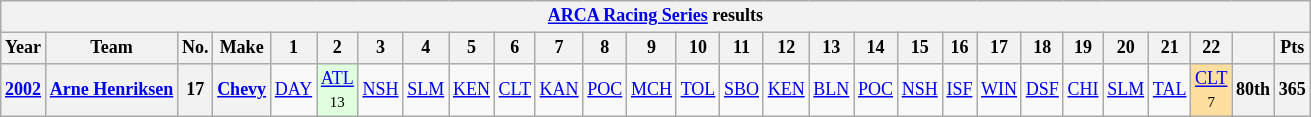<table class="wikitable" style="text-align:center; font-size:75%">
<tr>
<th colspan=45><a href='#'>ARCA Racing Series</a> results</th>
</tr>
<tr>
<th>Year</th>
<th>Team</th>
<th>No.</th>
<th>Make</th>
<th>1</th>
<th>2</th>
<th>3</th>
<th>4</th>
<th>5</th>
<th>6</th>
<th>7</th>
<th>8</th>
<th>9</th>
<th>10</th>
<th>11</th>
<th>12</th>
<th>13</th>
<th>14</th>
<th>15</th>
<th>16</th>
<th>17</th>
<th>18</th>
<th>19</th>
<th>20</th>
<th>21</th>
<th>22</th>
<th></th>
<th>Pts</th>
</tr>
<tr>
<th><a href='#'>2002</a></th>
<th><a href='#'>Arne Henriksen</a></th>
<th>17</th>
<th><a href='#'>Chevy</a></th>
<td><a href='#'>DAY</a></td>
<td style="background:#DFFFDF;"><a href='#'>ATL</a><br><small>13</small></td>
<td><a href='#'>NSH</a></td>
<td><a href='#'>SLM</a></td>
<td><a href='#'>KEN</a></td>
<td><a href='#'>CLT</a></td>
<td><a href='#'>KAN</a></td>
<td><a href='#'>POC</a></td>
<td><a href='#'>MCH</a></td>
<td><a href='#'>TOL</a></td>
<td><a href='#'>SBO</a></td>
<td><a href='#'>KEN</a></td>
<td><a href='#'>BLN</a></td>
<td><a href='#'>POC</a></td>
<td><a href='#'>NSH</a></td>
<td><a href='#'>ISF</a></td>
<td><a href='#'>WIN</a></td>
<td><a href='#'>DSF</a></td>
<td><a href='#'>CHI</a></td>
<td><a href='#'>SLM</a></td>
<td><a href='#'>TAL</a></td>
<td style="background:#FFDF9F;"><a href='#'>CLT</a><br><small>7</small></td>
<th>80th</th>
<th>365</th>
</tr>
</table>
